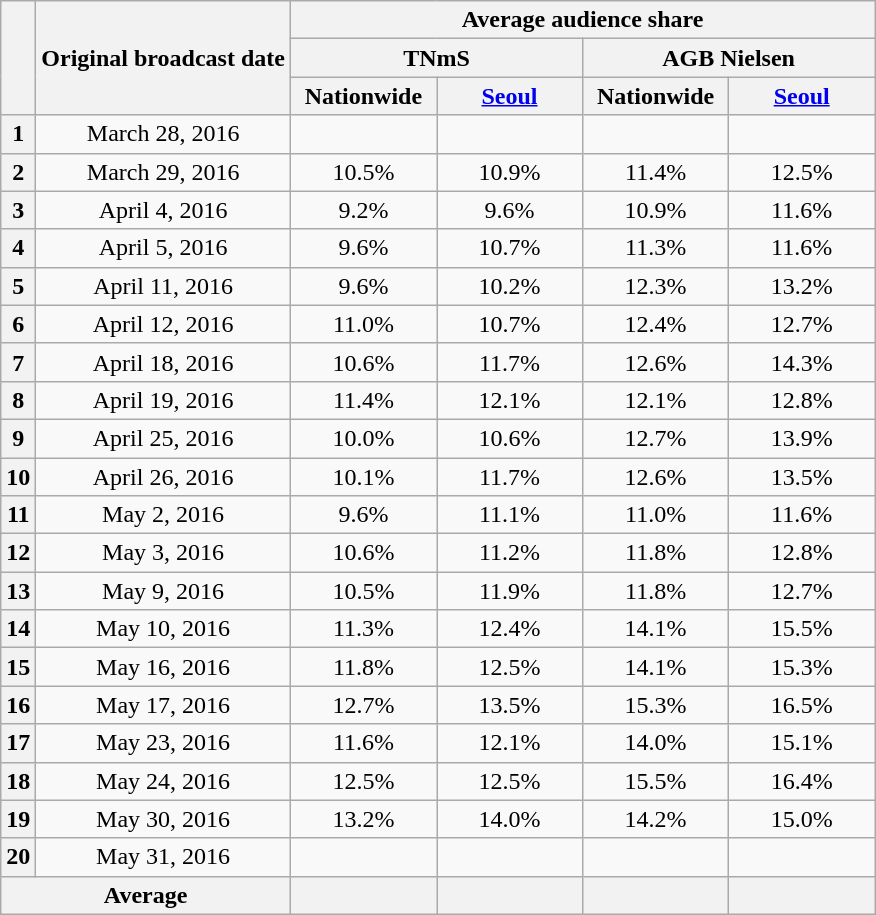<table class=wikitable style="text-align:center">
<tr>
<th rowspan="3"></th>
<th rowspan="3">Original broadcast date</th>
<th colspan="4">Average audience share</th>
</tr>
<tr>
<th colspan="2">TNmS</th>
<th colspan="2">AGB Nielsen</th>
</tr>
<tr>
<th width=90>Nationwide</th>
<th width=90><a href='#'>Seoul</a></th>
<th width=90>Nationwide</th>
<th width=90><a href='#'>Seoul</a></th>
</tr>
<tr>
<th>1</th>
<td>March 28, 2016</td>
<td> </td>
<td> </td>
<td> </td>
<td> </td>
</tr>
<tr>
<th>2</th>
<td>March 29, 2016</td>
<td>10.5% </td>
<td>10.9% </td>
<td>11.4% </td>
<td>12.5% </td>
</tr>
<tr>
<th>3</th>
<td>April 4, 2016</td>
<td>9.2% </td>
<td>9.6% </td>
<td>10.9% </td>
<td>11.6% </td>
</tr>
<tr>
<th>4</th>
<td>April 5, 2016</td>
<td>9.6% </td>
<td>10.7% </td>
<td>11.3% </td>
<td>11.6% </td>
</tr>
<tr>
<th>5</th>
<td>April 11, 2016</td>
<td>9.6% </td>
<td>10.2% </td>
<td>12.3% </td>
<td>13.2% </td>
</tr>
<tr>
<th>6</th>
<td>April 12, 2016</td>
<td>11.0% </td>
<td>10.7% </td>
<td>12.4% </td>
<td>12.7% </td>
</tr>
<tr>
<th>7</th>
<td>April 18, 2016</td>
<td>10.6% </td>
<td>11.7% </td>
<td>12.6% </td>
<td>14.3% </td>
</tr>
<tr>
<th>8</th>
<td>April 19, 2016</td>
<td>11.4% </td>
<td>12.1% </td>
<td>12.1% </td>
<td>12.8% </td>
</tr>
<tr>
<th>9</th>
<td>April 25, 2016</td>
<td>10.0% </td>
<td>10.6% </td>
<td>12.7% </td>
<td>13.9% </td>
</tr>
<tr>
<th>10</th>
<td>April 26, 2016</td>
<td>10.1% </td>
<td>11.7% </td>
<td>12.6% </td>
<td>13.5% </td>
</tr>
<tr>
<th>11</th>
<td>May 2, 2016</td>
<td>9.6% </td>
<td>11.1% </td>
<td>11.0% </td>
<td>11.6% </td>
</tr>
<tr>
<th>12</th>
<td>May 3, 2016</td>
<td>10.6% </td>
<td>11.2% </td>
<td>11.8% </td>
<td>12.8% </td>
</tr>
<tr>
<th>13</th>
<td>May 9, 2016</td>
<td>10.5% </td>
<td>11.9% </td>
<td>11.8% </td>
<td>12.7% </td>
</tr>
<tr>
<th>14</th>
<td>May 10, 2016</td>
<td>11.3% </td>
<td>12.4% </td>
<td>14.1% </td>
<td>15.5% </td>
</tr>
<tr>
<th>15</th>
<td>May 16, 2016</td>
<td>11.8% </td>
<td>12.5% </td>
<td>14.1% </td>
<td>15.3% </td>
</tr>
<tr>
<th>16</th>
<td>May 17, 2016</td>
<td>12.7% </td>
<td>13.5% </td>
<td>15.3% </td>
<td>16.5% </td>
</tr>
<tr>
<th>17</th>
<td>May 23, 2016</td>
<td>11.6% </td>
<td>12.1% </td>
<td>14.0% </td>
<td>15.1% </td>
</tr>
<tr>
<th>18</th>
<td>May 24, 2016</td>
<td>12.5% </td>
<td>12.5% </td>
<td>15.5% </td>
<td>16.4% </td>
</tr>
<tr>
<th>19</th>
<td>May 30, 2016</td>
<td>13.2% </td>
<td>14.0% </td>
<td>14.2% </td>
<td>15.0% </td>
</tr>
<tr>
<th>20</th>
<td>May 31, 2016</td>
<td> </td>
<td> </td>
<td> </td>
<td> </td>
</tr>
<tr>
<th colspan=2>Average</th>
<th></th>
<th></th>
<th></th>
<th></th>
</tr>
</table>
